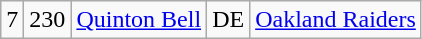<table class="wikitable" style="text-align:center">
<tr>
<td>7</td>
<td>230</td>
<td><a href='#'>Quinton Bell</a></td>
<td>DE</td>
<td><a href='#'>Oakland Raiders</a></td>
</tr>
</table>
